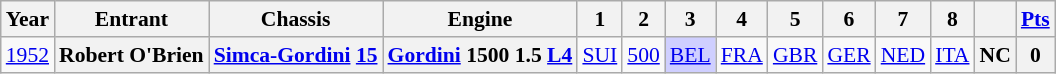<table class="wikitable" style="text-align:center; font-size:90%">
<tr>
<th>Year</th>
<th>Entrant</th>
<th>Chassis</th>
<th>Engine</th>
<th>1</th>
<th>2</th>
<th>3</th>
<th>4</th>
<th>5</th>
<th>6</th>
<th>7</th>
<th>8</th>
<th></th>
<th><a href='#'>Pts</a></th>
</tr>
<tr>
<td><a href='#'>1952</a></td>
<th>Robert O'Brien</th>
<th><a href='#'>Simca-Gordini</a> <a href='#'>15</a></th>
<th><a href='#'>Gordini</a> 1500 1.5 <a href='#'>L4</a></th>
<td><a href='#'>SUI</a></td>
<td><a href='#'>500</a></td>
<td style="background:#CFCFFF;"><a href='#'>BEL</a><br></td>
<td><a href='#'>FRA</a></td>
<td><a href='#'>GBR</a></td>
<td><a href='#'>GER</a></td>
<td><a href='#'>NED</a></td>
<td><a href='#'>ITA</a></td>
<th>NC</th>
<th>0</th>
</tr>
</table>
